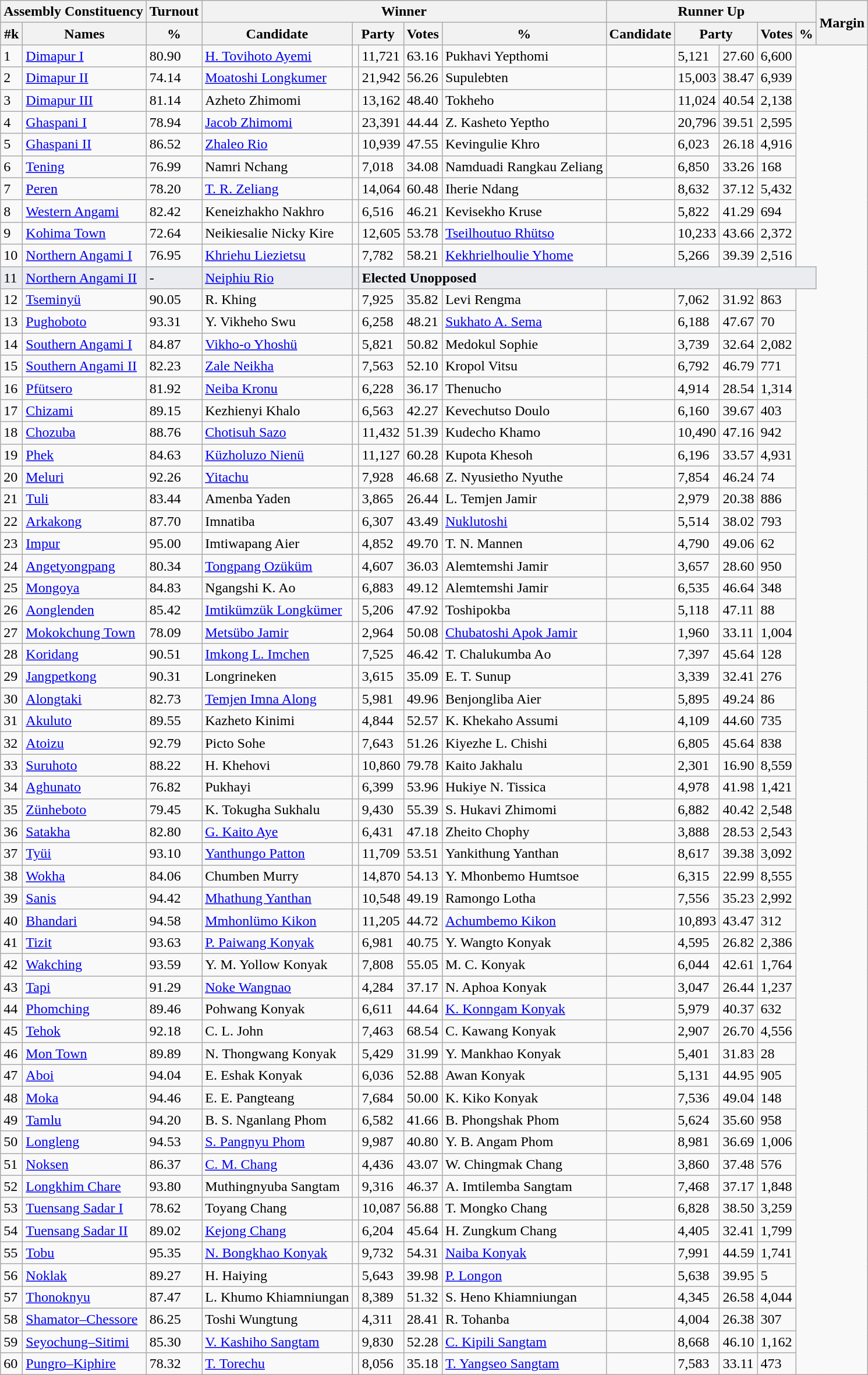<table class="wikitable sortable">
<tr>
<th colspan="2">Assembly Constituency</th>
<th>Turnout</th>
<th colspan="5">Winner</th>
<th colspan="5">Runner Up</th>
<th rowspan="2" data-sort-type=number>Margin</th>
</tr>
<tr>
<th>#k</th>
<th>Names</th>
<th>%</th>
<th>Candidate</th>
<th colspan="2">Party</th>
<th data-sort-type=number>Votes</th>
<th>%</th>
<th>Candidate</th>
<th colspan="2">Party</th>
<th data-sort-type=number>Votes</th>
<th>%</th>
</tr>
<tr>
<td>1</td>
<td><a href='#'>Dimapur I</a></td>
<td>80.90</td>
<td><a href='#'>H. Tovihoto Ayemi</a></td>
<td></td>
<td>11,721</td>
<td>63.16</td>
<td>Pukhavi Yepthomi</td>
<td></td>
<td>5,121</td>
<td>27.60</td>
<td>6,600</td>
</tr>
<tr>
<td>2</td>
<td><a href='#'>Dimapur II</a></td>
<td>74.14</td>
<td><a href='#'>Moatoshi Longkumer</a></td>
<td></td>
<td>21,942</td>
<td>56.26</td>
<td>Supulebten</td>
<td></td>
<td>15,003</td>
<td>38.47</td>
<td>6,939</td>
</tr>
<tr>
<td>3</td>
<td><a href='#'>Dimapur III</a></td>
<td>81.14</td>
<td>Azheto Zhimomi</td>
<td></td>
<td>13,162</td>
<td>48.40</td>
<td>Tokheho</td>
<td></td>
<td>11,024</td>
<td>40.54</td>
<td>2,138</td>
</tr>
<tr>
<td>4</td>
<td><a href='#'>Ghaspani I</a></td>
<td>78.94</td>
<td><a href='#'>Jacob Zhimomi</a></td>
<td></td>
<td>23,391</td>
<td>44.44</td>
<td>Z. Kasheto Yeptho</td>
<td></td>
<td>20,796</td>
<td>39.51</td>
<td>2,595</td>
</tr>
<tr>
<td>5</td>
<td><a href='#'>Ghaspani II</a></td>
<td>86.52</td>
<td><a href='#'>Zhaleo Rio</a></td>
<td></td>
<td>10,939</td>
<td>47.55</td>
<td>Kevingulie Khro</td>
<td></td>
<td>6,023</td>
<td>26.18</td>
<td>4,916</td>
</tr>
<tr>
<td>6</td>
<td><a href='#'>Tening</a></td>
<td>76.99</td>
<td>Namri Nchang</td>
<td></td>
<td>7,018</td>
<td>34.08</td>
<td>Namduadi Rangkau Zeliang</td>
<td></td>
<td>6,850</td>
<td>33.26</td>
<td>168</td>
</tr>
<tr>
<td>7</td>
<td><a href='#'>Peren</a></td>
<td>78.20</td>
<td><a href='#'>T. R. Zeliang</a></td>
<td></td>
<td>14,064</td>
<td>60.48</td>
<td>Iherie Ndang</td>
<td></td>
<td>8,632</td>
<td>37.12</td>
<td>5,432</td>
</tr>
<tr>
<td>8</td>
<td><a href='#'>Western Angami</a></td>
<td>82.42</td>
<td>Keneizhakho Nakhro</td>
<td></td>
<td>6,516</td>
<td>46.21</td>
<td>Kevisekho Kruse</td>
<td></td>
<td>5,822</td>
<td>41.29</td>
<td>694</td>
</tr>
<tr>
<td>9</td>
<td><a href='#'>Kohima Town</a></td>
<td>72.64</td>
<td>Neikiesalie Nicky Kire</td>
<td></td>
<td>12,605</td>
<td>53.78</td>
<td><a href='#'>Tseilhoutuo Rhütso</a></td>
<td></td>
<td>10,233</td>
<td>43.66</td>
<td>2,372</td>
</tr>
<tr>
<td>10</td>
<td><a href='#'>Northern Angami I</a></td>
<td>76.95</td>
<td><a href='#'>Khriehu Liezietsu</a></td>
<td></td>
<td>7,782</td>
<td>58.21</td>
<td><a href='#'>Kekhrielhoulie Yhome</a></td>
<td></td>
<td>5,266</td>
<td>39.39</td>
<td>2,516</td>
</tr>
<tr style="background:#eaecf0;">
<td>11</td>
<td><a href='#'>Northern Angami II</a></td>
<td>-</td>
<td><a href='#'>Neiphiu Rio</a></td>
<td></td>
<td colspan=8><strong>Elected Unopposed</strong></td>
</tr>
<tr>
<td>12</td>
<td><a href='#'>Tseminyü</a></td>
<td>90.05</td>
<td>R. Khing</td>
<td></td>
<td>7,925</td>
<td>35.82</td>
<td>Levi Rengma</td>
<td></td>
<td>7,062</td>
<td>31.92</td>
<td>863</td>
</tr>
<tr>
<td>13</td>
<td><a href='#'>Pughoboto</a></td>
<td>93.31</td>
<td>Y. Vikheho Swu</td>
<td></td>
<td>6,258</td>
<td>48.21</td>
<td><a href='#'>Sukhato A. Sema</a></td>
<td></td>
<td>6,188</td>
<td>47.67</td>
<td>70</td>
</tr>
<tr>
<td>14</td>
<td><a href='#'>Southern Angami I</a></td>
<td>84.87</td>
<td><a href='#'>Vikho-o Yhoshü</a></td>
<td></td>
<td>5,821</td>
<td>50.82</td>
<td>Medokul Sophie</td>
<td></td>
<td>3,739</td>
<td>32.64</td>
<td>2,082</td>
</tr>
<tr>
<td>15</td>
<td><a href='#'>Southern Angami II</a></td>
<td>82.23</td>
<td><a href='#'>Zale Neikha</a></td>
<td></td>
<td>7,563</td>
<td>52.10</td>
<td>Kropol Vitsu</td>
<td></td>
<td>6,792</td>
<td>46.79</td>
<td>771</td>
</tr>
<tr>
<td>16</td>
<td><a href='#'>Pfütsero</a></td>
<td>81.92</td>
<td><a href='#'>Neiba Kronu</a></td>
<td></td>
<td>6,228</td>
<td>36.17</td>
<td>Thenucho</td>
<td></td>
<td>4,914</td>
<td>28.54</td>
<td>1,314</td>
</tr>
<tr>
<td>17</td>
<td><a href='#'>Chizami</a></td>
<td>89.15</td>
<td>Kezhienyi Khalo</td>
<td></td>
<td>6,563</td>
<td>42.27</td>
<td>Kevechutso Doulo</td>
<td></td>
<td>6,160</td>
<td>39.67</td>
<td>403</td>
</tr>
<tr>
<td>18</td>
<td><a href='#'>Chozuba</a></td>
<td>88.76</td>
<td><a href='#'>Chotisuh Sazo</a></td>
<td></td>
<td>11,432</td>
<td>51.39</td>
<td>Kudecho Khamo</td>
<td></td>
<td>10,490</td>
<td>47.16</td>
<td>942</td>
</tr>
<tr>
<td>19</td>
<td><a href='#'>Phek</a></td>
<td>84.63</td>
<td><a href='#'>Küzholuzo Nienü</a></td>
<td></td>
<td>11,127</td>
<td>60.28</td>
<td>Kupota Khesoh</td>
<td></td>
<td>6,196</td>
<td>33.57</td>
<td>4,931</td>
</tr>
<tr>
<td>20</td>
<td><a href='#'>Meluri</a></td>
<td>92.26</td>
<td><a href='#'>Yitachu</a></td>
<td></td>
<td>7,928</td>
<td>46.68</td>
<td>Z. Nyusietho Nyuthe</td>
<td></td>
<td>7,854</td>
<td>46.24</td>
<td>74</td>
</tr>
<tr>
<td>21</td>
<td><a href='#'>Tuli</a></td>
<td>83.44</td>
<td>Amenba Yaden</td>
<td></td>
<td>3,865</td>
<td>26.44</td>
<td>L. Temjen Jamir</td>
<td></td>
<td>2,979</td>
<td>20.38</td>
<td>886</td>
</tr>
<tr>
<td>22</td>
<td><a href='#'>Arkakong</a></td>
<td>87.70</td>
<td>Imnatiba</td>
<td></td>
<td>6,307</td>
<td>43.49</td>
<td><a href='#'>Nuklutoshi</a></td>
<td></td>
<td>5,514</td>
<td>38.02</td>
<td>793</td>
</tr>
<tr>
<td>23</td>
<td><a href='#'>Impur</a></td>
<td>95.00</td>
<td>Imtiwapang Aier</td>
<td></td>
<td>4,852</td>
<td>49.70</td>
<td>T. N. Mannen</td>
<td></td>
<td>4,790</td>
<td>49.06</td>
<td>62</td>
</tr>
<tr>
<td>24</td>
<td><a href='#'>Angetyongpang</a></td>
<td>80.34</td>
<td><a href='#'>Tongpang Ozüküm</a></td>
<td></td>
<td>4,607</td>
<td>36.03</td>
<td>Alemtemshi Jamir</td>
<td></td>
<td>3,657</td>
<td>28.60</td>
<td>950</td>
</tr>
<tr>
<td>25</td>
<td><a href='#'>Mongoya</a></td>
<td>84.83</td>
<td>Ngangshi K. Ao</td>
<td></td>
<td>6,883</td>
<td>49.12</td>
<td>Alemtemshi Jamir</td>
<td></td>
<td>6,535</td>
<td>46.64</td>
<td>348</td>
</tr>
<tr>
<td>26</td>
<td><a href='#'>Aonglenden</a></td>
<td>85.42</td>
<td><a href='#'>Imtikümzük Longkümer</a></td>
<td></td>
<td>5,206</td>
<td>47.92</td>
<td>Toshipokba</td>
<td></td>
<td>5,118</td>
<td>47.11</td>
<td>88</td>
</tr>
<tr>
<td>27</td>
<td><a href='#'>Mokokchung Town</a></td>
<td>78.09</td>
<td><a href='#'>Metsübo Jamir</a></td>
<td></td>
<td>2,964</td>
<td>50.08</td>
<td><a href='#'>Chubatoshi Apok Jamir</a></td>
<td></td>
<td>1,960</td>
<td>33.11</td>
<td>1,004</td>
</tr>
<tr>
<td>28</td>
<td><a href='#'>Koridang</a></td>
<td>90.51</td>
<td><a href='#'>Imkong L. Imchen</a></td>
<td></td>
<td>7,525</td>
<td>46.42</td>
<td>T. Chalukumba Ao</td>
<td></td>
<td>7,397</td>
<td>45.64</td>
<td>128</td>
</tr>
<tr>
<td>29</td>
<td><a href='#'>Jangpetkong</a></td>
<td>90.31</td>
<td>Longrineken</td>
<td></td>
<td>3,615</td>
<td>35.09</td>
<td>E. T. Sunup</td>
<td></td>
<td>3,339</td>
<td>32.41</td>
<td>276</td>
</tr>
<tr>
<td>30</td>
<td><a href='#'>Alongtaki</a></td>
<td>82.73</td>
<td><a href='#'>Temjen Imna Along</a></td>
<td></td>
<td>5,981</td>
<td>49.96</td>
<td>Benjongliba Aier</td>
<td></td>
<td>5,895</td>
<td>49.24</td>
<td>86</td>
</tr>
<tr>
<td>31</td>
<td><a href='#'>Akuluto</a></td>
<td>89.55</td>
<td>Kazheto Kinimi</td>
<td></td>
<td>4,844</td>
<td>52.57</td>
<td>K. Khekaho Assumi</td>
<td></td>
<td>4,109</td>
<td>44.60</td>
<td>735</td>
</tr>
<tr>
<td>32</td>
<td><a href='#'>Atoizu</a></td>
<td>92.79</td>
<td>Picto Sohe</td>
<td></td>
<td>7,643</td>
<td>51.26</td>
<td>Kiyezhe L. Chishi</td>
<td></td>
<td>6,805</td>
<td>45.64</td>
<td>838</td>
</tr>
<tr>
<td>33</td>
<td><a href='#'>Suruhoto</a></td>
<td>88.22</td>
<td>H. Khehovi</td>
<td></td>
<td>10,860</td>
<td>79.78</td>
<td>Kaito Jakhalu</td>
<td></td>
<td>2,301</td>
<td>16.90</td>
<td>8,559</td>
</tr>
<tr>
<td>34</td>
<td><a href='#'>Aghunato</a></td>
<td>76.82</td>
<td>Pukhayi</td>
<td></td>
<td>6,399</td>
<td>53.96</td>
<td>Hukiye N. Tissica</td>
<td></td>
<td>4,978</td>
<td>41.98</td>
<td>1,421</td>
</tr>
<tr>
<td>35</td>
<td><a href='#'>Zünheboto</a></td>
<td>79.45</td>
<td>K. Tokugha Sukhalu</td>
<td></td>
<td>9,430</td>
<td>55.39</td>
<td>S. Hukavi Zhimomi</td>
<td></td>
<td>6,882</td>
<td>40.42</td>
<td>2,548</td>
</tr>
<tr>
<td>36</td>
<td><a href='#'>Satakha</a></td>
<td>82.80</td>
<td><a href='#'>G. Kaito Aye</a></td>
<td></td>
<td>6,431</td>
<td>47.18</td>
<td>Zheito Chophy</td>
<td></td>
<td>3,888</td>
<td>28.53</td>
<td>2,543</td>
</tr>
<tr>
<td>37</td>
<td><a href='#'>Tyüi</a></td>
<td>93.10</td>
<td><a href='#'>Yanthungo Patton</a></td>
<td></td>
<td>11,709</td>
<td>53.51</td>
<td>Yankithung Yanthan</td>
<td></td>
<td>8,617</td>
<td>39.38</td>
<td>3,092</td>
</tr>
<tr>
<td>38</td>
<td><a href='#'>Wokha</a></td>
<td>84.06</td>
<td>Chumben Murry</td>
<td></td>
<td>14,870</td>
<td>54.13</td>
<td>Y. Mhonbemo Humtsoe</td>
<td></td>
<td>6,315</td>
<td>22.99</td>
<td>8,555</td>
</tr>
<tr>
<td>39</td>
<td><a href='#'>Sanis</a></td>
<td>94.42</td>
<td><a href='#'>Mhathung Yanthan</a></td>
<td></td>
<td>10,548</td>
<td>49.19</td>
<td>Ramongo Lotha</td>
<td></td>
<td>7,556</td>
<td>35.23</td>
<td>2,992</td>
</tr>
<tr>
<td>40</td>
<td><a href='#'>Bhandari</a></td>
<td>94.58</td>
<td><a href='#'>Mmhonlümo Kikon</a></td>
<td></td>
<td>11,205</td>
<td>44.72</td>
<td><a href='#'>Achumbemo Kikon</a></td>
<td></td>
<td>10,893</td>
<td>43.47</td>
<td>312</td>
</tr>
<tr>
<td>41</td>
<td><a href='#'>Tizit</a></td>
<td>93.63</td>
<td><a href='#'>P. Paiwang Konyak</a></td>
<td></td>
<td>6,981</td>
<td>40.75</td>
<td>Y. Wangto Konyak</td>
<td></td>
<td>4,595</td>
<td>26.82</td>
<td>2,386</td>
</tr>
<tr>
<td>42</td>
<td><a href='#'>Wakching</a></td>
<td>93.59</td>
<td>Y. M. Yollow Konyak</td>
<td></td>
<td>7,808</td>
<td>55.05</td>
<td>M. C. Konyak</td>
<td></td>
<td>6,044</td>
<td>42.61</td>
<td>1,764</td>
</tr>
<tr>
<td>43</td>
<td><a href='#'>Tapi</a></td>
<td>91.29</td>
<td><a href='#'>Noke Wangnao</a></td>
<td></td>
<td>4,284</td>
<td>37.17</td>
<td>N. Aphoa Konyak</td>
<td></td>
<td>3,047</td>
<td>26.44</td>
<td>1,237</td>
</tr>
<tr>
<td>44</td>
<td><a href='#'>Phomching</a></td>
<td>89.46</td>
<td>Pohwang Konyak</td>
<td></td>
<td>6,611</td>
<td>44.64</td>
<td><a href='#'>K. Konngam Konyak</a></td>
<td></td>
<td>5,979</td>
<td>40.37</td>
<td>632</td>
</tr>
<tr>
<td>45</td>
<td><a href='#'>Tehok</a></td>
<td>92.18</td>
<td>C. L. John</td>
<td></td>
<td>7,463</td>
<td>68.54</td>
<td>C. Kawang Konyak</td>
<td></td>
<td>2,907</td>
<td>26.70</td>
<td>4,556</td>
</tr>
<tr>
<td>46</td>
<td><a href='#'>Mon Town</a></td>
<td>89.89</td>
<td>N. Thongwang Konyak</td>
<td></td>
<td>5,429</td>
<td>31.99</td>
<td>Y. Mankhao Konyak</td>
<td></td>
<td>5,401</td>
<td>31.83</td>
<td>28</td>
</tr>
<tr>
<td>47</td>
<td><a href='#'>Aboi</a></td>
<td>94.04</td>
<td>E. Eshak Konyak</td>
<td></td>
<td>6,036</td>
<td>52.88</td>
<td>Awan Konyak</td>
<td></td>
<td>5,131</td>
<td>44.95</td>
<td>905</td>
</tr>
<tr>
<td>48</td>
<td><a href='#'>Moka</a></td>
<td>94.46</td>
<td>E. E. Pangteang</td>
<td></td>
<td>7,684</td>
<td>50.00</td>
<td>K. Kiko Konyak</td>
<td></td>
<td>7,536</td>
<td>49.04</td>
<td>148</td>
</tr>
<tr>
<td>49</td>
<td><a href='#'>Tamlu</a></td>
<td>94.20</td>
<td>B. S. Nganlang Phom</td>
<td></td>
<td>6,582</td>
<td>41.66</td>
<td>B. Phongshak Phom</td>
<td></td>
<td>5,624</td>
<td>35.60</td>
<td>958</td>
</tr>
<tr>
<td>50</td>
<td><a href='#'>Longleng</a></td>
<td>94.53</td>
<td><a href='#'>S. Pangnyu Phom</a></td>
<td></td>
<td>9,987</td>
<td>40.80</td>
<td>Y. B. Angam Phom</td>
<td></td>
<td>8,981</td>
<td>36.69</td>
<td>1,006</td>
</tr>
<tr>
<td>51</td>
<td><a href='#'>Noksen</a></td>
<td>86.37</td>
<td><a href='#'>C. M. Chang</a></td>
<td></td>
<td>4,436</td>
<td>43.07</td>
<td>W. Chingmak Chang</td>
<td></td>
<td>3,860</td>
<td>37.48</td>
<td>576</td>
</tr>
<tr>
<td>52</td>
<td><a href='#'>Longkhim Chare</a></td>
<td>93.80</td>
<td>Muthingnyuba Sangtam</td>
<td></td>
<td>9,316</td>
<td>46.37</td>
<td>A. Imtilemba Sangtam</td>
<td></td>
<td>7,468</td>
<td>37.17</td>
<td>1,848</td>
</tr>
<tr>
<td>53</td>
<td><a href='#'>Tuensang Sadar I</a></td>
<td>78.62</td>
<td>Toyang Chang</td>
<td></td>
<td>10,087</td>
<td>56.88</td>
<td>T. Mongko Chang</td>
<td></td>
<td>6,828</td>
<td>38.50</td>
<td>3,259</td>
</tr>
<tr>
<td>54</td>
<td><a href='#'>Tuensang Sadar II</a></td>
<td>89.02</td>
<td><a href='#'>Kejong Chang</a></td>
<td></td>
<td>6,204</td>
<td>45.64</td>
<td>H. Zungkum Chang</td>
<td></td>
<td>4,405</td>
<td>32.41</td>
<td>1,799</td>
</tr>
<tr>
<td>55</td>
<td><a href='#'>Tobu</a></td>
<td>95.35</td>
<td><a href='#'>N. Bongkhao Konyak</a></td>
<td></td>
<td>9,732</td>
<td>54.31</td>
<td><a href='#'>Naiba Konyak</a></td>
<td></td>
<td>7,991</td>
<td>44.59</td>
<td>1,741</td>
</tr>
<tr>
<td>56</td>
<td><a href='#'>Noklak</a></td>
<td>89.27</td>
<td>H. Haiying</td>
<td></td>
<td>5,643</td>
<td>39.98</td>
<td><a href='#'>P. Longon</a></td>
<td></td>
<td>5,638</td>
<td>39.95</td>
<td>5</td>
</tr>
<tr>
<td>57</td>
<td><a href='#'>Thonoknyu</a></td>
<td>87.47</td>
<td>L. Khumo Khiamniungan</td>
<td></td>
<td>8,389</td>
<td>51.32</td>
<td>S. Heno Khiamniungan</td>
<td></td>
<td>4,345</td>
<td>26.58</td>
<td>4,044</td>
</tr>
<tr>
<td>58</td>
<td><a href='#'>Shamator–Chessore</a></td>
<td>86.25</td>
<td>Toshi Wungtung</td>
<td></td>
<td>4,311</td>
<td>28.41</td>
<td>R. Tohanba</td>
<td></td>
<td>4,004</td>
<td>26.38</td>
<td>307</td>
</tr>
<tr>
<td>59</td>
<td><a href='#'>Seyochung–Sitimi</a></td>
<td>85.30</td>
<td><a href='#'>V. Kashiho Sangtam</a></td>
<td></td>
<td>9,830</td>
<td>52.28</td>
<td><a href='#'>C. Kipili Sangtam</a></td>
<td></td>
<td>8,668</td>
<td>46.10</td>
<td>1,162</td>
</tr>
<tr>
<td>60</td>
<td><a href='#'>Pungro–Kiphire</a></td>
<td>78.32</td>
<td><a href='#'>T. Torechu</a></td>
<td></td>
<td>8,056</td>
<td>35.18</td>
<td><a href='#'>T. Yangseo Sangtam</a></td>
<td></td>
<td>7,583</td>
<td>33.11</td>
<td>473</td>
</tr>
</table>
